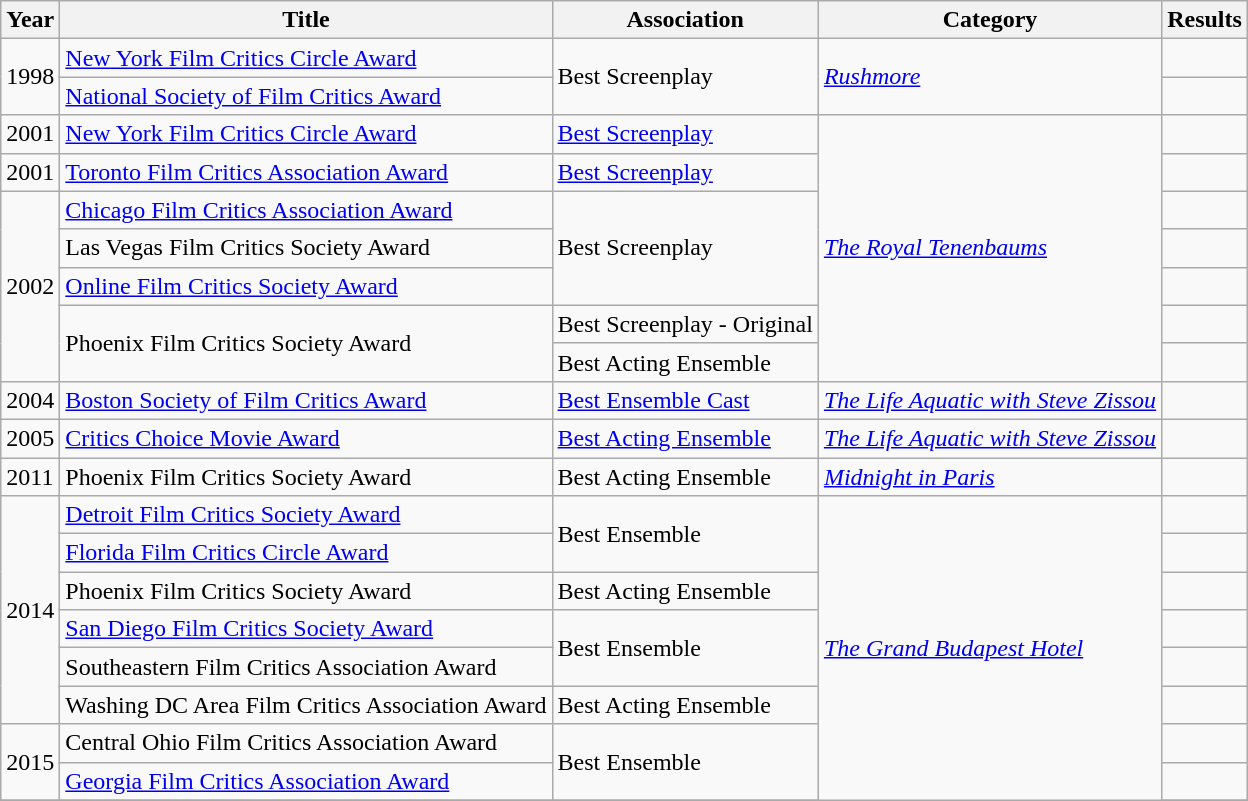<table class="wikitable">
<tr>
<th>Year</th>
<th>Title</th>
<th>Association</th>
<th>Category</th>
<th>Results</th>
</tr>
<tr>
<td rowspan=2>1998</td>
<td><a href='#'>New York Film Critics Circle Award</a></td>
<td rowspan=2>Best Screenplay</td>
<td rowspan=2><em><a href='#'>Rushmore</a></em></td>
<td></td>
</tr>
<tr>
<td><a href='#'>National Society of Film Critics Award</a></td>
<td></td>
</tr>
<tr>
<td>2001</td>
<td><a href='#'>New York Film Critics Circle Award</a></td>
<td><a href='#'>Best Screenplay</a></td>
<td rowspan=7><em><a href='#'>The Royal Tenenbaums</a></em></td>
<td></td>
</tr>
<tr>
<td>2001</td>
<td><a href='#'>Toronto Film Critics Association Award</a></td>
<td><a href='#'>Best Screenplay</a></td>
<td></td>
</tr>
<tr>
<td rowspan=5>2002</td>
<td><a href='#'>Chicago Film Critics Association Award</a></td>
<td rowspan=3>Best Screenplay</td>
<td></td>
</tr>
<tr>
<td>Las Vegas Film Critics Society Award</td>
<td></td>
</tr>
<tr>
<td><a href='#'>Online Film Critics Society Award</a></td>
<td></td>
</tr>
<tr>
<td rowspan=2>Phoenix Film Critics Society Award</td>
<td>Best Screenplay - Original</td>
<td></td>
</tr>
<tr>
<td>Best Acting Ensemble</td>
<td></td>
</tr>
<tr>
<td>2004</td>
<td><a href='#'>Boston Society of Film Critics Award</a></td>
<td><a href='#'>Best Ensemble Cast</a></td>
<td><em><a href='#'>The Life Aquatic with Steve Zissou</a></em></td>
<td></td>
</tr>
<tr>
<td>2005</td>
<td><a href='#'>Critics Choice Movie Award</a></td>
<td><a href='#'>Best Acting Ensemble</a></td>
<td><em><a href='#'>The Life Aquatic with Steve Zissou</a></em></td>
<td></td>
</tr>
<tr>
<td>2011</td>
<td>Phoenix Film Critics Society Award</td>
<td>Best Acting Ensemble</td>
<td><em><a href='#'>Midnight in Paris</a></em></td>
<td></td>
</tr>
<tr>
<td rowspan=6>2014</td>
<td><a href='#'>Detroit Film Critics Society Award</a></td>
<td rowspan=2>Best Ensemble</td>
<td rowspan=9><em><a href='#'>The Grand Budapest Hotel</a></em></td>
<td></td>
</tr>
<tr>
<td><a href='#'>Florida Film Critics Circle Award</a></td>
<td></td>
</tr>
<tr>
<td>Phoenix Film Critics Society Award</td>
<td>Best Acting Ensemble</td>
<td></td>
</tr>
<tr>
<td><a href='#'>San Diego Film Critics Society Award</a></td>
<td rowspan=2>Best Ensemble</td>
<td></td>
</tr>
<tr>
<td>Southeastern Film Critics Association Award</td>
<td></td>
</tr>
<tr>
<td>Washing DC Area Film Critics Association Award</td>
<td>Best Acting Ensemble</td>
<td></td>
</tr>
<tr>
<td rowspan=2>2015</td>
<td>Central Ohio Film Critics Association Award</td>
<td rowspan=2>Best Ensemble</td>
<td></td>
</tr>
<tr>
<td><a href='#'>Georgia Film Critics Association Award</a></td>
<td></td>
</tr>
<tr>
</tr>
</table>
